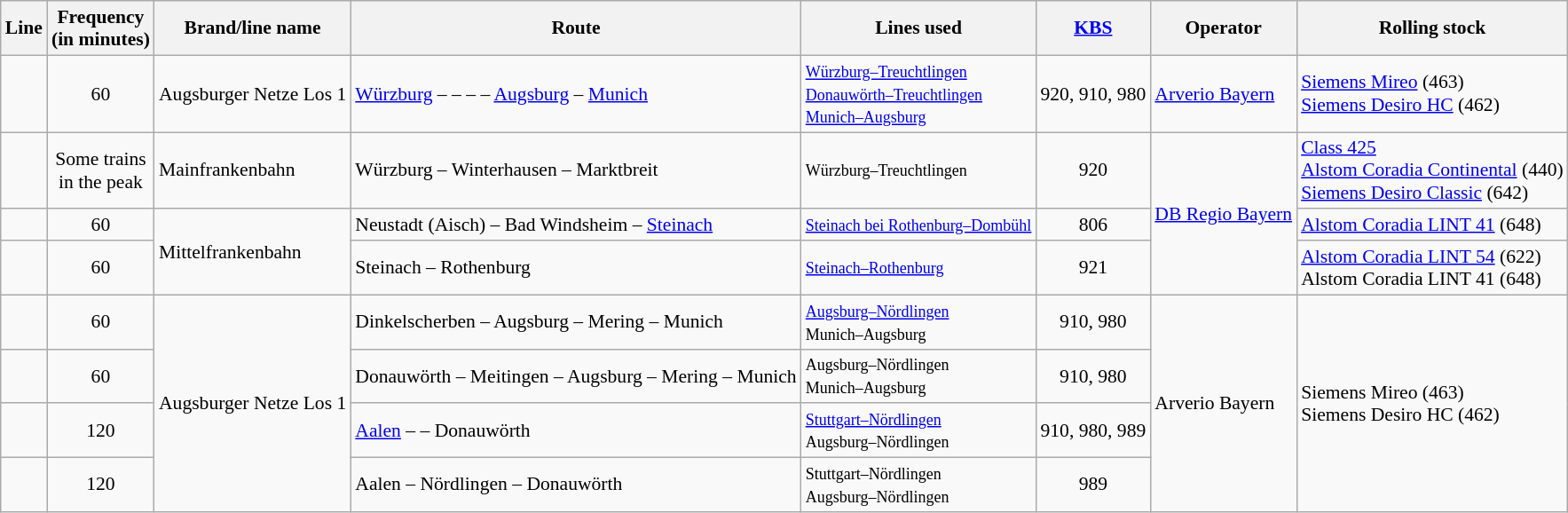<table class="wikitable sortable" style="font-size:90%">
<tr class="hintergrundfarbe5">
<th>Line</th>
<th>Frequency<br>(in minutes)</th>
<th>Brand/line name</th>
<th class="unsortable">Route</th>
<th class="unsortable">Lines used</th>
<th><a href='#'>KBS</a></th>
<th>Operator</th>
<th>Rolling stock</th>
</tr>
<tr id="RE 80">
<td align="center"></td>
<td align="center">60</td>
<td>Augsburger Netze Los 1</td>
<td><a href='#'>Würzburg</a> –  –  –  – <a href='#'>Augsburg</a> – <a href='#'>Munich</a></td>
<td><a href='#'><small>Würzburg–Treuchtlingen</small></a><br><a href='#'><small>Donauwörth–Treuchtlingen</small></a><br><small><a href='#'>Munich–Augsburg</a></small></td>
<td align="center">920, 910, 980</td>
<td><a href='#'>Arverio Bayern</a></td>
<td><a href='#'>Siemens Mireo</a> (463)<br><a href='#'>Siemens Desiro HC</a> (462)</td>
</tr>
<tr id="RB 80">
<td align="center"></td>
<td align="center">Some trains<br>in the peak</td>
<td>Mainfrankenbahn</td>
<td>Würzburg – Winterhausen  – Marktbreit</td>
<td><small>Würzburg–Treuchtlingen</small></td>
<td align="center">920</td>
<td rowspan="3"><a href='#'>DB Regio Bayern</a></td>
<td><a href='#'>Class 425</a><br><a href='#'>Alstom Coradia Continental</a> (440)<br><a href='#'>Siemens Desiro Classic</a> (642)</td>
</tr>
<tr id="RB 81">
<td align="center"></td>
<td align="center">60</td>
<td rowspan=2>Mittelfrankenbahn</td>
<td>Neustadt (Aisch) – Bad Windsheim – <a href='#'>Steinach</a></td>
<td><a href='#'><small>Steinach bei Rothenburg–Dombühl</small></a></td>
<td align="center">806</td>
<td><a href='#'>Alstom Coradia LINT 41</a> (648)</td>
</tr>
<tr id="RB 82">
<td align="center"></td>
<td align="center">60</td>
<td>Steinach – Rothenburg</td>
<td><a href='#'><small>Steinach–Rothenburg</small></a></td>
<td align="center">921</td>
<td><a href='#'>Alstom Coradia LINT 54</a> (622)<br>Alstom Coradia LINT 41 (648)</td>
</tr>
<tr id="RB 86">
<td align="center"></td>
<td align="center">60</td>
<td rowspan=4>Augsburger Netze Los 1</td>
<td>Dinkelscherben – Augsburg – Mering – Munich</td>
<td><small><a href='#'>Augsburg–Nördlingen</a><br>Munich–Augsburg</small></td>
<td align="center">910, 980</td>
<td rowspan="4">Arverio Bayern</td>
<td rowspan="4">Siemens Mireo (463)<br>Siemens Desiro HC (462)</td>
</tr>
<tr id="RB 87">
<td align="center"></td>
<td align="center">60</td>
<td>Donauwörth – Meitingen – Augsburg – Mering – Munich</td>
<td><small>Augsburg–Nördlingen<br>Munich–Augsburg</small></td>
<td align="center">910, 980</td>
</tr>
<tr id="RE 89">
<td align="center"></td>
<td align="center">120</td>
<td><a href='#'>Aalen</a> –  – Donauwörth</td>
<td><small><a href='#'>Stuttgart–Nördlingen</a><br>Augsburg–Nördlingen</small></td>
<td align="center">910, 980, 989</td>
</tr>
<tr id="RB 89">
<td align="center"></td>
<td align="center">120</td>
<td>Aalen – Nördlingen – Donauwörth</td>
<td><small>Stuttgart–Nördlingen<br>Augsburg–Nördlingen</small></td>
<td align="center">989</td>
</tr>
</table>
